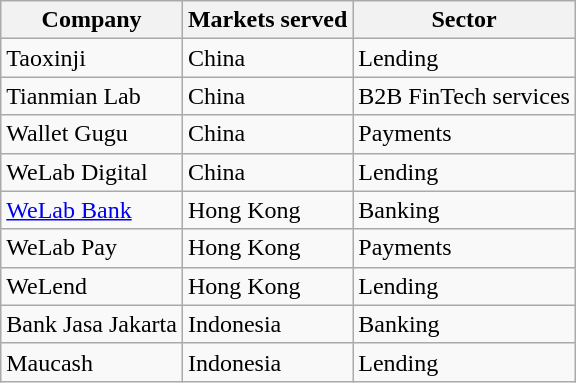<table class="wikitable">
<tr>
<th>Company</th>
<th>Markets served</th>
<th>Sector</th>
</tr>
<tr>
<td>Taoxinji</td>
<td>China</td>
<td>Lending</td>
</tr>
<tr>
<td>Tianmian Lab</td>
<td>China</td>
<td>B2B FinTech services</td>
</tr>
<tr>
<td>Wallet Gugu</td>
<td>China</td>
<td>Payments</td>
</tr>
<tr>
<td>WeLab Digital</td>
<td>China</td>
<td>Lending</td>
</tr>
<tr>
<td><a href='#'>WeLab Bank</a></td>
<td>Hong Kong</td>
<td>Banking</td>
</tr>
<tr>
<td>WeLab Pay</td>
<td>Hong Kong</td>
<td>Payments</td>
</tr>
<tr>
<td>WeLend</td>
<td>Hong Kong</td>
<td>Lending</td>
</tr>
<tr>
<td>Bank Jasa Jakarta</td>
<td>Indonesia</td>
<td>Banking</td>
</tr>
<tr>
<td>Maucash</td>
<td>Indonesia</td>
<td>Lending</td>
</tr>
</table>
